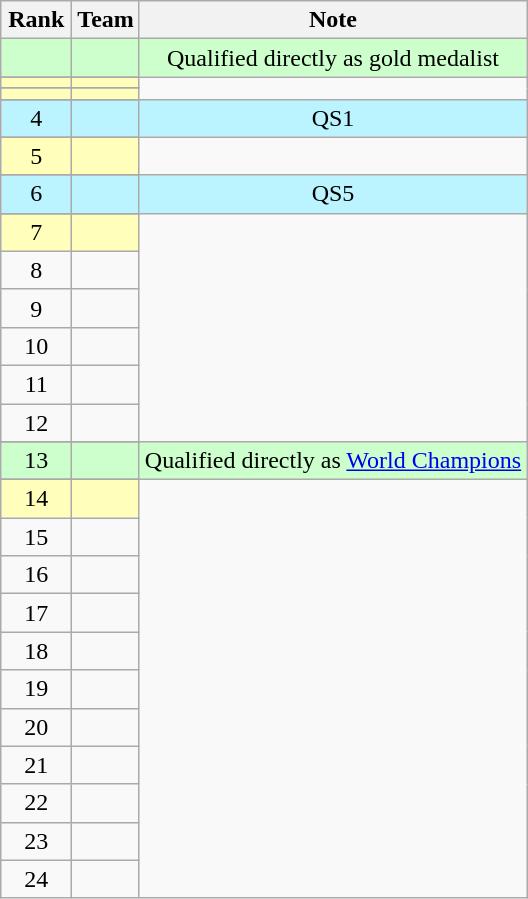<table class="wikitable" style="text-align: center;">
<tr>
<th width=40>Rank</th>
<th>Team</th>
<th>Note</th>
</tr>
<tr bgcolor=ccffcc>
<td></td>
<td align=left></td>
<td>Qualified directly as gold medalist</td>
</tr>
<tr>
</tr>
<tr bgcolor=FFFFBB>
<td></td>
<td align=left></td>
</tr>
<tr>
</tr>
<tr bgcolor=FFFFBB>
<td></td>
<td align=left></td>
</tr>
<tr>
</tr>
<tr bgcolor=BBF3FF>
<td>4</td>
<td align=left></td>
<td>QS1</td>
</tr>
<tr>
</tr>
<tr bgcolor=FFFFBB>
<td>5</td>
<td align=left></td>
</tr>
<tr>
</tr>
<tr bgcolor=BBF3FF>
<td>6</td>
<td align=left></td>
<td>QS5</td>
</tr>
<tr>
</tr>
<tr bgcolor=FFFFBB>
<td>7</td>
<td align=left></td>
</tr>
<tr>
<td>8</td>
<td align=left></td>
</tr>
<tr>
<td>9</td>
<td align=left></td>
</tr>
<tr>
<td>10</td>
<td align=left></td>
</tr>
<tr>
<td>11</td>
<td align=left></td>
</tr>
<tr>
<td>12</td>
<td align=left></td>
</tr>
<tr>
</tr>
<tr bgcolor=ccffcc>
<td>13</td>
<td align=left></td>
<td>Qualified directly as <a href='#'>World Champions</a></td>
</tr>
<tr>
</tr>
<tr bgcolor=FFFFBB>
<td>14</td>
<td align=left></td>
</tr>
<tr>
<td>15</td>
<td align=left></td>
</tr>
<tr>
<td>16</td>
<td align=left></td>
</tr>
<tr>
<td>17</td>
<td align=left></td>
</tr>
<tr>
<td>18</td>
<td align=left></td>
</tr>
<tr>
<td>19</td>
<td align=left></td>
</tr>
<tr>
<td>20</td>
<td align=left></td>
</tr>
<tr>
<td>21</td>
<td align=left></td>
</tr>
<tr>
<td>22</td>
<td align=left></td>
</tr>
<tr>
<td>23</td>
<td align=left></td>
</tr>
<tr>
<td>24</td>
<td align=left></td>
</tr>
</table>
